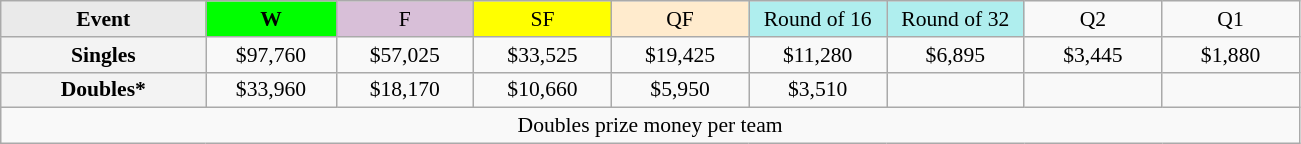<table class=wikitable style=font-size:90%;text-align:center>
<tr>
<td style="width:130px; background:#eaeaea;"><strong>Event</strong></td>
<td style="width:80px; background:lime;"><strong>W</strong></td>
<td style="width:85px; background:thistle;">F</td>
<td style="width:85px; background:#ff0;">SF</td>
<td style="width:85px; background:#ffebcd;">QF</td>
<td style="width:85px; background:#afeeee;">Round of 16</td>
<td style="width:85px; background:#afeeee;">Round of 32</td>
<td width=85>Q2</td>
<td width=85>Q1</td>
</tr>
<tr>
<td style="background:#f3f3f3;"><strong>Singles</strong></td>
<td>$97,760</td>
<td>$57,025</td>
<td>$33,525</td>
<td>$19,425</td>
<td>$11,280</td>
<td>$6,895</td>
<td>$3,445</td>
<td>$1,880</td>
</tr>
<tr>
<td style="background:#f3f3f3;"><strong>Doubles*</strong></td>
<td>$33,960</td>
<td>$18,170</td>
<td>$10,660</td>
<td>$5,950</td>
<td>$3,510</td>
<td></td>
<td></td>
<td></td>
</tr>
<tr>
<td colspan=10>Doubles prize money per team</td>
</tr>
</table>
